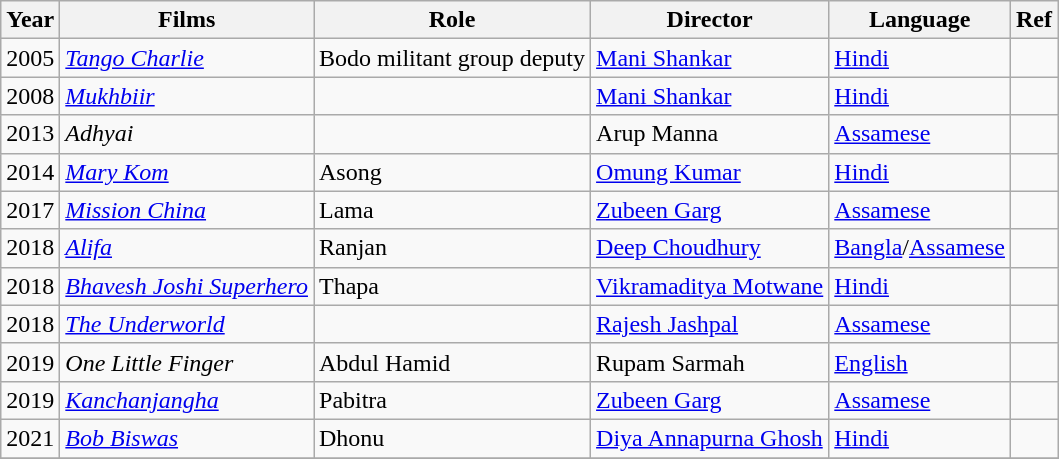<table class="wikitable">
<tr>
<th>Year</th>
<th>Films</th>
<th>Role</th>
<th>Director</th>
<th>Language</th>
<th>Ref</th>
</tr>
<tr>
<td>2005</td>
<td><em><a href='#'>Tango Charlie</a></em></td>
<td>Bodo militant group deputy</td>
<td><a href='#'>Mani Shankar</a></td>
<td><a href='#'>Hindi</a></td>
<td align="center"></td>
</tr>
<tr>
<td>2008</td>
<td><em><a href='#'>Mukhbiir</a></em></td>
<td></td>
<td><a href='#'>Mani Shankar</a></td>
<td><a href='#'>Hindi</a></td>
<td align="center"></td>
</tr>
<tr>
<td>2013</td>
<td><em>Adhyai</em></td>
<td></td>
<td>Arup Manna</td>
<td><a href='#'>Assamese</a></td>
<td align="center"></td>
</tr>
<tr>
<td>2014</td>
<td><em><a href='#'>Mary Kom</a></em></td>
<td>Asong</td>
<td><a href='#'>Omung Kumar</a></td>
<td><a href='#'>Hindi</a></td>
<td align="center"></td>
</tr>
<tr>
<td>2017</td>
<td><em><a href='#'>Mission China</a></em></td>
<td>Lama</td>
<td><a href='#'>Zubeen Garg</a></td>
<td><a href='#'>Assamese</a></td>
<td align="center"></td>
</tr>
<tr>
<td>2018</td>
<td><em><a href='#'>Alifa</a></em></td>
<td>Ranjan</td>
<td><a href='#'>Deep Choudhury</a></td>
<td><a href='#'>Bangla</a>/<a href='#'>Assamese</a></td>
<td align="center"></td>
</tr>
<tr>
<td>2018</td>
<td><em><a href='#'>Bhavesh Joshi Superhero</a></em></td>
<td>Thapa</td>
<td><a href='#'>Vikramaditya Motwane</a></td>
<td><a href='#'>Hindi</a></td>
<td align="center"></td>
</tr>
<tr>
<td>2018</td>
<td><em><a href='#'>The Underworld</a></em></td>
<td></td>
<td><a href='#'>Rajesh Jashpal</a></td>
<td><a href='#'>Assamese</a></td>
<td align="center"></td>
</tr>
<tr>
<td>2019</td>
<td><em>One Little Finger</em></td>
<td>Abdul Hamid</td>
<td>Rupam Sarmah</td>
<td><a href='#'>English</a></td>
<td align="center"></td>
</tr>
<tr>
<td>2019</td>
<td><em><a href='#'>Kanchanjangha</a></em></td>
<td>Pabitra</td>
<td><a href='#'>Zubeen Garg</a></td>
<td><a href='#'>Assamese</a></td>
<td align="center"></td>
</tr>
<tr>
<td>2021</td>
<td><em><a href='#'>Bob Biswas</a></em></td>
<td>Dhonu</td>
<td><a href='#'>Diya Annapurna Ghosh</a></td>
<td><a href='#'>Hindi</a></td>
<td></td>
</tr>
<tr>
</tr>
</table>
